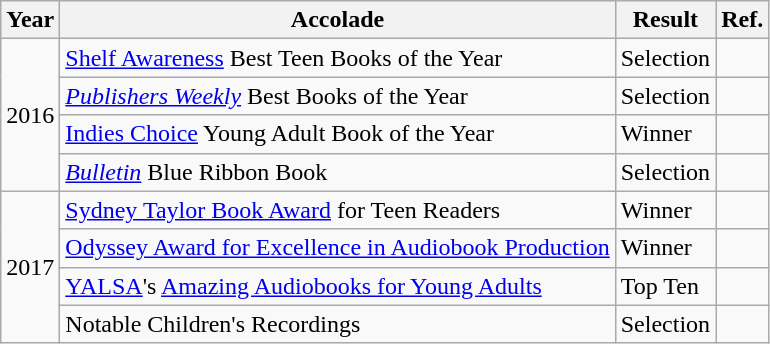<table class="wikitable sortable">
<tr>
<th>Year</th>
<th>Accolade</th>
<th>Result</th>
<th>Ref.</th>
</tr>
<tr>
<td rowspan="4">2016</td>
<td><a href='#'>Shelf Awareness</a> Best Teen Books of the Year</td>
<td>Selection</td>
<td></td>
</tr>
<tr>
<td><em><a href='#'>Publishers Weekly</a></em> Best Books of the Year</td>
<td>Selection</td>
<td></td>
</tr>
<tr>
<td><a href='#'>Indies Choice</a> Young Adult Book of the Year</td>
<td>Winner</td>
<td></td>
</tr>
<tr>
<td><em><a href='#'>Bulletin</a></em> Blue Ribbon Book</td>
<td>Selection</td>
<td></td>
</tr>
<tr>
<td rowspan="4">2017</td>
<td><a href='#'>Sydney Taylor Book Award</a> for Teen Readers</td>
<td>Winner</td>
<td></td>
</tr>
<tr>
<td><a href='#'>Odyssey Award for Excellence in Audiobook Production</a></td>
<td>Winner</td>
<td></td>
</tr>
<tr>
<td><a href='#'>YALSA</a>'s <a href='#'>Amazing Audiobooks for Young Adults</a></td>
<td>Top Ten</td>
<td></td>
</tr>
<tr>
<td>Notable Children's Recordings</td>
<td>Selection</td>
<td></td>
</tr>
</table>
